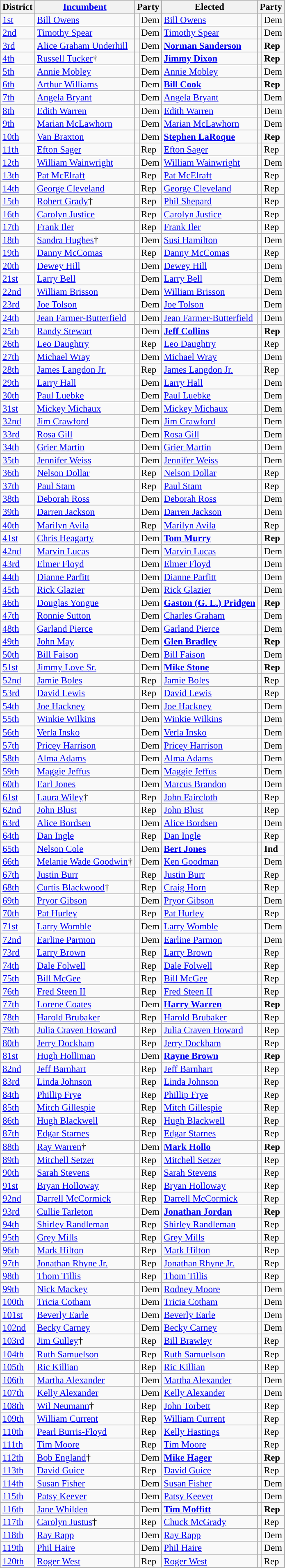<table class="sortable wikitable" style="font-size:95%;line-height:14px;">
<tr>
<th class="unsortable">District</th>
<th class="unsortable"><a href='#'>Incumbent</a></th>
<th colspan="2">Party</th>
<th class="unsortable">Elected</th>
<th colspan="2">Party</th>
</tr>
<tr>
<td><a href='#'>1st</a></td>
<td><a href='#'>Bill Owens</a></td>
<td style="background:"></td>
<td>Dem</td>
<td><a href='#'>Bill Owens</a></td>
<td style="background:"></td>
<td>Dem</td>
</tr>
<tr>
<td><a href='#'>2nd</a></td>
<td><a href='#'>Timothy Spear</a></td>
<td style="background:"></td>
<td>Dem</td>
<td><a href='#'>Timothy Spear</a></td>
<td style="background:"></td>
<td>Dem</td>
</tr>
<tr>
<td><a href='#'>3rd</a></td>
<td><a href='#'>Alice Graham Underhill</a></td>
<td style="background:"></td>
<td>Dem</td>
<td><strong><a href='#'>Norman Sanderson</a></strong></td>
<td style="background:"></td>
<td><strong>Rep</strong></td>
</tr>
<tr>
<td><a href='#'>4th</a></td>
<td><a href='#'>Russell Tucker</a>†</td>
<td style="background:"></td>
<td>Dem</td>
<td><strong><a href='#'>Jimmy Dixon</a></strong></td>
<td style="background:"></td>
<td><strong>Rep</strong></td>
</tr>
<tr>
<td><a href='#'>5th</a></td>
<td><a href='#'>Annie Mobley</a></td>
<td style="background:"></td>
<td>Dem</td>
<td><a href='#'>Annie Mobley</a></td>
<td style="background:"></td>
<td>Dem</td>
</tr>
<tr>
<td><a href='#'>6th</a></td>
<td><a href='#'>Arthur Williams</a></td>
<td style="background:"></td>
<td>Dem</td>
<td><strong><a href='#'>Bill Cook</a></strong></td>
<td style="background:"></td>
<td><strong>Rep</strong></td>
</tr>
<tr>
<td><a href='#'>7th</a></td>
<td><a href='#'>Angela Bryant</a></td>
<td style="background:"></td>
<td>Dem</td>
<td><a href='#'>Angela Bryant</a></td>
<td style="background:"></td>
<td>Dem</td>
</tr>
<tr>
<td><a href='#'>8th</a></td>
<td><a href='#'>Edith Warren</a></td>
<td style="background:"></td>
<td>Dem</td>
<td><a href='#'>Edith Warren</a></td>
<td style="background:"></td>
<td>Dem</td>
</tr>
<tr>
<td><a href='#'>9th</a></td>
<td><a href='#'>Marian McLawhorn</a></td>
<td style="background:"></td>
<td>Dem</td>
<td><a href='#'>Marian McLawhorn</a></td>
<td style="background:"></td>
<td>Dem</td>
</tr>
<tr>
<td><a href='#'>10th</a></td>
<td><a href='#'>Van Braxton</a></td>
<td style="background:"></td>
<td>Dem</td>
<td><strong><a href='#'>Stephen LaRoque</a></strong></td>
<td style="background:"></td>
<td><strong>Rep</strong></td>
</tr>
<tr>
<td><a href='#'>11th</a></td>
<td><a href='#'>Efton Sager</a></td>
<td style="background:"></td>
<td>Rep</td>
<td><a href='#'>Efton Sager</a></td>
<td style="background:"></td>
<td>Rep</td>
</tr>
<tr>
<td><a href='#'>12th</a></td>
<td><a href='#'>William Wainwright</a></td>
<td style="background:"></td>
<td>Dem</td>
<td><a href='#'>William Wainwright</a></td>
<td style="background:"></td>
<td>Dem</td>
</tr>
<tr>
<td><a href='#'>13th</a></td>
<td><a href='#'>Pat McElraft</a></td>
<td style="background:"></td>
<td>Rep</td>
<td><a href='#'>Pat McElraft</a></td>
<td style="background:"></td>
<td>Rep</td>
</tr>
<tr>
<td><a href='#'>14th</a></td>
<td><a href='#'>George Cleveland</a></td>
<td style="background:"></td>
<td>Rep</td>
<td><a href='#'>George Cleveland</a></td>
<td style="background:"></td>
<td>Rep</td>
</tr>
<tr>
<td><a href='#'>15th</a></td>
<td><a href='#'>Robert Grady</a>†</td>
<td style="background:"></td>
<td>Rep</td>
<td><a href='#'>Phil Shepard</a></td>
<td style="background:"></td>
<td>Rep</td>
</tr>
<tr>
<td><a href='#'>16th</a></td>
<td><a href='#'>Carolyn Justice</a></td>
<td style="background:"></td>
<td>Rep</td>
<td><a href='#'>Carolyn Justice</a></td>
<td style="background:"></td>
<td>Rep</td>
</tr>
<tr>
<td><a href='#'>17th</a></td>
<td><a href='#'>Frank Iler</a></td>
<td style="background:"></td>
<td>Rep</td>
<td><a href='#'>Frank Iler</a></td>
<td style="background:"></td>
<td>Rep</td>
</tr>
<tr>
<td><a href='#'>18th</a></td>
<td><a href='#'>Sandra Hughes</a>†</td>
<td style="background:"></td>
<td>Dem</td>
<td><a href='#'>Susi Hamilton</a></td>
<td style="background:"></td>
<td>Dem</td>
</tr>
<tr>
<td><a href='#'>19th</a></td>
<td><a href='#'>Danny McComas</a></td>
<td style="background:"></td>
<td>Rep</td>
<td><a href='#'>Danny McComas</a></td>
<td style="background:"></td>
<td>Rep</td>
</tr>
<tr>
<td><a href='#'>20th</a></td>
<td><a href='#'>Dewey Hill</a></td>
<td style="background:"></td>
<td>Dem</td>
<td><a href='#'>Dewey Hill</a></td>
<td style="background:"></td>
<td>Dem</td>
</tr>
<tr>
<td><a href='#'>21st</a></td>
<td><a href='#'>Larry Bell</a></td>
<td style="background:"></td>
<td>Dem</td>
<td><a href='#'>Larry Bell</a></td>
<td style="background:"></td>
<td>Dem</td>
</tr>
<tr>
<td><a href='#'>22nd</a></td>
<td><a href='#'>William Brisson</a></td>
<td style="background:"></td>
<td>Dem</td>
<td><a href='#'>William Brisson</a></td>
<td style="background:"></td>
<td>Dem</td>
</tr>
<tr>
<td><a href='#'>23rd</a></td>
<td><a href='#'>Joe Tolson</a></td>
<td style="background:"></td>
<td>Dem</td>
<td><a href='#'>Joe Tolson</a></td>
<td style="background:"></td>
<td>Dem</td>
</tr>
<tr>
<td><a href='#'>24th</a></td>
<td><a href='#'>Jean Farmer-Butterfield</a></td>
<td style="background:"></td>
<td>Dem</td>
<td><a href='#'>Jean Farmer-Butterfield</a></td>
<td style="background:"></td>
<td>Dem</td>
</tr>
<tr>
<td><a href='#'>25th</a></td>
<td><a href='#'>Randy Stewart</a></td>
<td style="background:"></td>
<td>Dem</td>
<td><strong><a href='#'>Jeff Collins</a></strong></td>
<td style="background:"></td>
<td><strong>Rep</strong></td>
</tr>
<tr>
<td><a href='#'>26th</a></td>
<td><a href='#'>Leo Daughtry</a></td>
<td style="background:"></td>
<td>Rep</td>
<td><a href='#'>Leo Daughtry</a></td>
<td style="background:"></td>
<td>Rep</td>
</tr>
<tr>
<td><a href='#'>27th</a></td>
<td><a href='#'>Michael Wray</a></td>
<td style="background:"></td>
<td>Dem</td>
<td><a href='#'>Michael Wray</a></td>
<td style="background:"></td>
<td>Dem</td>
</tr>
<tr>
<td><a href='#'>28th</a></td>
<td><a href='#'>James Langdon Jr.</a></td>
<td style="background:"></td>
<td>Rep</td>
<td><a href='#'>James Langdon Jr.</a></td>
<td style="background:"></td>
<td>Rep</td>
</tr>
<tr>
<td><a href='#'>29th</a></td>
<td><a href='#'>Larry Hall</a></td>
<td style="background:"></td>
<td>Dem</td>
<td><a href='#'>Larry Hall</a></td>
<td style="background:"></td>
<td>Dem</td>
</tr>
<tr>
<td><a href='#'>30th</a></td>
<td><a href='#'>Paul Luebke</a></td>
<td style="background:"></td>
<td>Dem</td>
<td><a href='#'>Paul Luebke</a></td>
<td style="background:"></td>
<td>Dem</td>
</tr>
<tr>
<td><a href='#'>31st</a></td>
<td><a href='#'>Mickey Michaux</a></td>
<td style="background:"></td>
<td>Dem</td>
<td><a href='#'>Mickey Michaux</a></td>
<td style="background:"></td>
<td>Dem</td>
</tr>
<tr>
<td><a href='#'>32nd</a></td>
<td><a href='#'>Jim Crawford</a></td>
<td style="background:"></td>
<td>Dem</td>
<td><a href='#'>Jim Crawford</a></td>
<td style="background:"></td>
<td>Dem</td>
</tr>
<tr>
<td><a href='#'>33rd</a></td>
<td><a href='#'>Rosa Gill</a></td>
<td style="background:"></td>
<td>Dem</td>
<td><a href='#'>Rosa Gill</a></td>
<td style="background:"></td>
<td>Dem</td>
</tr>
<tr>
<td><a href='#'>34th</a></td>
<td><a href='#'>Grier Martin</a></td>
<td style="background:"></td>
<td>Dem</td>
<td><a href='#'>Grier Martin</a></td>
<td style="background:"></td>
<td>Dem</td>
</tr>
<tr>
<td><a href='#'>35th</a></td>
<td><a href='#'>Jennifer Weiss</a></td>
<td style="background:"></td>
<td>Dem</td>
<td><a href='#'>Jennifer Weiss</a></td>
<td style="background:"></td>
<td>Dem</td>
</tr>
<tr>
<td><a href='#'>36th</a></td>
<td><a href='#'>Nelson Dollar</a></td>
<td style="background:"></td>
<td>Rep</td>
<td><a href='#'>Nelson Dollar</a></td>
<td style="background:"></td>
<td>Rep</td>
</tr>
<tr>
<td><a href='#'>37th</a></td>
<td><a href='#'>Paul Stam</a></td>
<td style="background:"></td>
<td>Rep</td>
<td><a href='#'>Paul Stam</a></td>
<td style="background:"></td>
<td>Rep</td>
</tr>
<tr>
<td><a href='#'>38th</a></td>
<td><a href='#'>Deborah Ross</a></td>
<td style="background:"></td>
<td>Dem</td>
<td><a href='#'>Deborah Ross</a></td>
<td style="background:"></td>
<td>Dem</td>
</tr>
<tr>
<td><a href='#'>39th</a></td>
<td><a href='#'>Darren Jackson</a></td>
<td style="background:"></td>
<td>Dem</td>
<td><a href='#'>Darren Jackson</a></td>
<td style="background:"></td>
<td>Dem</td>
</tr>
<tr>
<td><a href='#'>40th</a></td>
<td><a href='#'>Marilyn Avila</a></td>
<td style="background:"></td>
<td>Rep</td>
<td><a href='#'>Marilyn Avila</a></td>
<td style="background:"></td>
<td>Rep</td>
</tr>
<tr>
<td><a href='#'>41st</a></td>
<td><a href='#'>Chris Heagarty</a></td>
<td style="background:"></td>
<td>Dem</td>
<td><strong><a href='#'>Tom Murry</a></strong></td>
<td style="background:"></td>
<td><strong>Rep</strong></td>
</tr>
<tr>
<td><a href='#'>42nd</a></td>
<td><a href='#'>Marvin Lucas</a></td>
<td style="background:"></td>
<td>Dem</td>
<td><a href='#'>Marvin Lucas</a></td>
<td style="background:"></td>
<td>Dem</td>
</tr>
<tr>
<td><a href='#'>43rd</a></td>
<td><a href='#'>Elmer Floyd</a></td>
<td style="background:"></td>
<td>Dem</td>
<td><a href='#'>Elmer Floyd</a></td>
<td style="background:"></td>
<td>Dem</td>
</tr>
<tr>
<td><a href='#'>44th</a></td>
<td><a href='#'>Dianne Parfitt</a></td>
<td style="background:"></td>
<td>Dem</td>
<td><a href='#'>Dianne Parfitt</a></td>
<td style="background:"></td>
<td>Dem</td>
</tr>
<tr>
<td><a href='#'>45th</a></td>
<td><a href='#'>Rick Glazier</a></td>
<td style="background:"></td>
<td>Dem</td>
<td><a href='#'>Rick Glazier</a></td>
<td style="background:"></td>
<td>Dem</td>
</tr>
<tr>
<td><a href='#'>46th</a></td>
<td><a href='#'>Douglas Yongue</a></td>
<td style="background:"></td>
<td>Dem</td>
<td><strong><a href='#'>Gaston (G. L.) Pridgen</a></strong></td>
<td style="background:"></td>
<td><strong>Rep</strong></td>
</tr>
<tr>
<td><a href='#'>47th</a></td>
<td><a href='#'>Ronnie Sutton</a></td>
<td style="background:"></td>
<td>Dem</td>
<td><a href='#'>Charles Graham</a></td>
<td style="background:"></td>
<td>Dem</td>
</tr>
<tr>
<td><a href='#'>48th</a></td>
<td><a href='#'>Garland Pierce</a></td>
<td style="background:"></td>
<td>Dem</td>
<td><a href='#'>Garland Pierce</a></td>
<td style="background:"></td>
<td>Dem</td>
</tr>
<tr>
<td><a href='#'>49th</a></td>
<td><a href='#'>John May</a></td>
<td style="background:"></td>
<td>Dem</td>
<td><strong><a href='#'>Glen Bradley</a></strong></td>
<td style="background:"></td>
<td><strong>Rep</strong></td>
</tr>
<tr>
<td><a href='#'>50th</a></td>
<td><a href='#'>Bill Faison</a></td>
<td style="background:"></td>
<td>Dem</td>
<td><a href='#'>Bill Faison</a></td>
<td style="background:"></td>
<td>Dem</td>
</tr>
<tr>
<td><a href='#'>51st</a></td>
<td><a href='#'>Jimmy Love Sr.</a></td>
<td style="background:"></td>
<td>Dem</td>
<td><strong><a href='#'>Mike Stone</a></strong></td>
<td style="background:"></td>
<td><strong>Rep</strong></td>
</tr>
<tr>
<td><a href='#'>52nd</a></td>
<td><a href='#'>Jamie Boles</a></td>
<td style="background:"></td>
<td>Rep</td>
<td><a href='#'>Jamie Boles</a></td>
<td style="background:"></td>
<td>Rep</td>
</tr>
<tr>
<td><a href='#'>53rd</a></td>
<td><a href='#'>David Lewis</a></td>
<td style="background:"></td>
<td>Rep</td>
<td><a href='#'>David Lewis</a></td>
<td style="background:"></td>
<td>Rep</td>
</tr>
<tr>
<td><a href='#'>54th</a></td>
<td><a href='#'>Joe Hackney</a></td>
<td style="background:"></td>
<td>Dem</td>
<td><a href='#'>Joe Hackney</a></td>
<td style="background:"></td>
<td>Dem</td>
</tr>
<tr>
<td><a href='#'>55th</a></td>
<td><a href='#'>Winkie Wilkins</a></td>
<td style="background:"></td>
<td>Dem</td>
<td><a href='#'>Winkie Wilkins</a></td>
<td style="background:"></td>
<td>Dem</td>
</tr>
<tr>
<td><a href='#'>56th</a></td>
<td><a href='#'>Verla Insko</a></td>
<td style="background:"></td>
<td>Dem</td>
<td><a href='#'>Verla Insko</a></td>
<td style="background:"></td>
<td>Dem</td>
</tr>
<tr>
<td><a href='#'>57th</a></td>
<td><a href='#'>Pricey Harrison</a></td>
<td style="background:"></td>
<td>Dem</td>
<td><a href='#'>Pricey Harrison</a></td>
<td style="background:"></td>
<td>Dem</td>
</tr>
<tr>
<td><a href='#'>58th</a></td>
<td><a href='#'>Alma Adams</a></td>
<td style="background:"></td>
<td>Dem</td>
<td><a href='#'>Alma Adams</a></td>
<td style="background:"></td>
<td>Dem</td>
</tr>
<tr>
<td><a href='#'>59th</a></td>
<td><a href='#'>Maggie Jeffus</a></td>
<td style="background:"></td>
<td>Dem</td>
<td><a href='#'>Maggie Jeffus</a></td>
<td style="background:"></td>
<td>Dem</td>
</tr>
<tr>
<td><a href='#'>60th</a></td>
<td><a href='#'>Earl Jones</a></td>
<td style="background:"></td>
<td>Dem</td>
<td><a href='#'>Marcus Brandon</a></td>
<td style="background:"></td>
<td>Dem</td>
</tr>
<tr>
<td><a href='#'>61st</a></td>
<td><a href='#'>Laura Wiley</a>†</td>
<td style="background:"></td>
<td>Rep</td>
<td><a href='#'>John Faircloth</a></td>
<td style="background:"></td>
<td>Rep</td>
</tr>
<tr>
<td><a href='#'>62nd</a></td>
<td><a href='#'>John Blust</a></td>
<td style="background:"></td>
<td>Rep</td>
<td><a href='#'>John Blust</a></td>
<td style="background:"></td>
<td>Rep</td>
</tr>
<tr>
<td><a href='#'>63rd</a></td>
<td><a href='#'>Alice Bordsen</a></td>
<td style="background:"></td>
<td>Dem</td>
<td><a href='#'>Alice Bordsen</a></td>
<td style="background:"></td>
<td>Dem</td>
</tr>
<tr>
<td><a href='#'>64th</a></td>
<td><a href='#'>Dan Ingle</a></td>
<td style="background:"></td>
<td>Rep</td>
<td><a href='#'>Dan Ingle</a></td>
<td style="background:"></td>
<td>Rep</td>
</tr>
<tr>
<td><a href='#'>65th</a></td>
<td><a href='#'>Nelson Cole</a></td>
<td style="background:"></td>
<td>Dem</td>
<td><strong><a href='#'>Bert Jones</a></strong></td>
<td style="background:"></td>
<td><strong>Ind</strong></td>
</tr>
<tr>
<td><a href='#'>66th</a></td>
<td><a href='#'>Melanie Wade Goodwin</a>†</td>
<td style="background:"></td>
<td>Dem</td>
<td><a href='#'>Ken Goodman</a></td>
<td style="background:"></td>
<td>Dem</td>
</tr>
<tr>
<td><a href='#'>67th</a></td>
<td><a href='#'>Justin Burr</a></td>
<td style="background:"></td>
<td>Rep</td>
<td><a href='#'>Justin Burr</a></td>
<td style="background:"></td>
<td>Rep</td>
</tr>
<tr>
<td><a href='#'>68th</a></td>
<td><a href='#'>Curtis Blackwood</a>†</td>
<td style="background:"></td>
<td>Rep</td>
<td><a href='#'>Craig Horn</a></td>
<td style="background:"></td>
<td>Rep</td>
</tr>
<tr>
<td><a href='#'>69th</a></td>
<td><a href='#'>Pryor Gibson</a></td>
<td style="background:"></td>
<td>Dem</td>
<td><a href='#'>Pryor Gibson</a></td>
<td style="background:"></td>
<td>Dem</td>
</tr>
<tr>
<td><a href='#'>70th</a></td>
<td><a href='#'>Pat Hurley</a></td>
<td style="background:"></td>
<td>Rep</td>
<td><a href='#'>Pat Hurley</a></td>
<td style="background:"></td>
<td>Rep</td>
</tr>
<tr>
<td><a href='#'>71st</a></td>
<td><a href='#'>Larry Womble</a></td>
<td style="background:"></td>
<td>Dem</td>
<td><a href='#'>Larry Womble</a></td>
<td style="background:"></td>
<td>Dem</td>
</tr>
<tr>
<td><a href='#'>72nd</a></td>
<td><a href='#'>Earline Parmon</a></td>
<td style="background:"></td>
<td>Dem</td>
<td><a href='#'>Earline Parmon</a></td>
<td style="background:"></td>
<td>Dem</td>
</tr>
<tr>
<td><a href='#'>73rd</a></td>
<td><a href='#'>Larry Brown</a></td>
<td style="background:"></td>
<td>Rep</td>
<td><a href='#'>Larry Brown</a></td>
<td style="background:"></td>
<td>Rep</td>
</tr>
<tr>
<td><a href='#'>74th</a></td>
<td><a href='#'>Dale Folwell</a></td>
<td style="background:"></td>
<td>Rep</td>
<td><a href='#'>Dale Folwell</a></td>
<td style="background:"></td>
<td>Rep</td>
</tr>
<tr>
<td><a href='#'>75th</a></td>
<td><a href='#'>Bill McGee</a></td>
<td style="background:"></td>
<td>Rep</td>
<td><a href='#'>Bill McGee</a></td>
<td style="background:"></td>
<td>Rep</td>
</tr>
<tr>
<td><a href='#'>76th</a></td>
<td><a href='#'>Fred Steen II</a></td>
<td style="background:"></td>
<td>Rep</td>
<td><a href='#'>Fred Steen II</a></td>
<td style="background:"></td>
<td>Rep</td>
</tr>
<tr>
<td><a href='#'>77th</a></td>
<td><a href='#'>Lorene Coates</a></td>
<td style="background:"></td>
<td>Dem</td>
<td><strong><a href='#'>Harry Warren</a></strong></td>
<td style="background:"></td>
<td><strong>Rep</strong></td>
</tr>
<tr>
<td><a href='#'>78th</a></td>
<td><a href='#'>Harold Brubaker</a></td>
<td style="background:"></td>
<td>Rep</td>
<td><a href='#'>Harold Brubaker</a></td>
<td style="background:"></td>
<td>Rep</td>
</tr>
<tr>
<td><a href='#'>79th</a></td>
<td><a href='#'>Julia Craven Howard</a></td>
<td style="background:"></td>
<td>Rep</td>
<td><a href='#'>Julia Craven Howard</a></td>
<td style="background:"></td>
<td>Rep</td>
</tr>
<tr>
<td><a href='#'>80th</a></td>
<td><a href='#'>Jerry Dockham</a></td>
<td style="background:"></td>
<td>Rep</td>
<td><a href='#'>Jerry Dockham</a></td>
<td style="background:"></td>
<td>Rep</td>
</tr>
<tr>
<td><a href='#'>81st</a></td>
<td><a href='#'>Hugh Holliman</a></td>
<td style="background:"></td>
<td>Dem</td>
<td><strong><a href='#'>Rayne Brown</a></strong></td>
<td style="background:"></td>
<td><strong>Rep</strong></td>
</tr>
<tr>
<td><a href='#'>82nd</a></td>
<td><a href='#'>Jeff Barnhart</a></td>
<td style="background:"></td>
<td>Rep</td>
<td><a href='#'>Jeff Barnhart</a></td>
<td style="background:"></td>
<td>Rep</td>
</tr>
<tr>
<td><a href='#'>83rd</a></td>
<td><a href='#'>Linda Johnson</a></td>
<td style="background:"></td>
<td>Rep</td>
<td><a href='#'>Linda Johnson</a></td>
<td style="background:"></td>
<td>Rep</td>
</tr>
<tr>
<td><a href='#'>84th</a></td>
<td><a href='#'>Phillip Frye</a></td>
<td style="background:"></td>
<td>Rep</td>
<td><a href='#'>Phillip Frye</a></td>
<td style="background:"></td>
<td>Rep</td>
</tr>
<tr>
<td><a href='#'>85th</a></td>
<td><a href='#'>Mitch Gillespie</a></td>
<td style="background:"></td>
<td>Rep</td>
<td><a href='#'>Mitch Gillespie</a></td>
<td style="background:"></td>
<td>Rep</td>
</tr>
<tr>
<td><a href='#'>86th</a></td>
<td><a href='#'>Hugh Blackwell</a></td>
<td style="background:"></td>
<td>Rep</td>
<td><a href='#'>Hugh Blackwell</a></td>
<td style="background:"></td>
<td>Rep</td>
</tr>
<tr>
<td><a href='#'>87th</a></td>
<td><a href='#'>Edgar Starnes</a></td>
<td style="background:"></td>
<td>Rep</td>
<td><a href='#'>Edgar Starnes</a></td>
<td style="background:"></td>
<td>Rep</td>
</tr>
<tr>
<td><a href='#'>88th</a></td>
<td><a href='#'>Ray Warren</a>†</td>
<td style="background:"></td>
<td>Dem</td>
<td><strong><a href='#'>Mark Hollo</a></strong></td>
<td style="background:"></td>
<td><strong>Rep</strong></td>
</tr>
<tr>
<td><a href='#'>89th</a></td>
<td><a href='#'>Mitchell Setzer</a></td>
<td style="background:"></td>
<td>Rep</td>
<td><a href='#'>Mitchell Setzer</a></td>
<td style="background:"></td>
<td>Rep</td>
</tr>
<tr>
<td><a href='#'>90th</a></td>
<td><a href='#'>Sarah Stevens</a></td>
<td style="background:"></td>
<td>Rep</td>
<td><a href='#'>Sarah Stevens</a></td>
<td style="background:"></td>
<td>Rep</td>
</tr>
<tr>
<td><a href='#'>91st</a></td>
<td><a href='#'>Bryan Holloway</a></td>
<td style="background:"></td>
<td>Rep</td>
<td><a href='#'>Bryan Holloway</a></td>
<td style="background:"></td>
<td>Rep</td>
</tr>
<tr>
<td><a href='#'>92nd</a></td>
<td><a href='#'>Darrell McCormick</a></td>
<td style="background:"></td>
<td>Rep</td>
<td><a href='#'>Darrell McCormick</a></td>
<td style="background:"></td>
<td>Rep</td>
</tr>
<tr>
<td><a href='#'>93rd</a></td>
<td><a href='#'>Cullie Tarleton</a></td>
<td style="background:"></td>
<td>Dem</td>
<td><strong><a href='#'>Jonathan Jordan</a></strong></td>
<td style="background:"></td>
<td><strong>Rep</strong></td>
</tr>
<tr>
<td><a href='#'>94th</a></td>
<td><a href='#'>Shirley Randleman</a></td>
<td style="background:"></td>
<td>Rep</td>
<td><a href='#'>Shirley Randleman</a></td>
<td style="background:"></td>
<td>Rep</td>
</tr>
<tr>
<td><a href='#'>95th</a></td>
<td><a href='#'>Grey Mills</a></td>
<td style="background:"></td>
<td>Rep</td>
<td><a href='#'>Grey Mills</a></td>
<td style="background:"></td>
<td>Rep</td>
</tr>
<tr>
<td><a href='#'>96th</a></td>
<td><a href='#'>Mark Hilton</a></td>
<td style="background:"></td>
<td>Rep</td>
<td><a href='#'>Mark Hilton</a></td>
<td style="background:"></td>
<td>Rep</td>
</tr>
<tr>
<td><a href='#'>97th</a></td>
<td><a href='#'>Jonathan Rhyne Jr.</a></td>
<td style="background:"></td>
<td>Rep</td>
<td><a href='#'>Jonathan Rhyne Jr.</a></td>
<td style="background:"></td>
<td>Rep</td>
</tr>
<tr>
<td><a href='#'>98th</a></td>
<td><a href='#'>Thom Tillis</a></td>
<td style="background:"></td>
<td>Rep</td>
<td><a href='#'>Thom Tillis</a></td>
<td style="background:"></td>
<td>Rep</td>
</tr>
<tr>
<td><a href='#'>99th</a></td>
<td><a href='#'>Nick Mackey</a></td>
<td style="background:"></td>
<td>Dem</td>
<td><a href='#'>Rodney Moore</a></td>
<td style="background:"></td>
<td>Dem</td>
</tr>
<tr>
<td><a href='#'>100th</a></td>
<td><a href='#'>Tricia Cotham</a></td>
<td style="background:"></td>
<td>Dem</td>
<td><a href='#'>Tricia Cotham</a></td>
<td style="background:"></td>
<td>Dem</td>
</tr>
<tr>
<td><a href='#'>101st</a></td>
<td><a href='#'>Beverly Earle</a></td>
<td style="background:"></td>
<td>Dem</td>
<td><a href='#'>Beverly Earle</a></td>
<td style="background:"></td>
<td>Dem</td>
</tr>
<tr>
<td><a href='#'>102nd</a></td>
<td><a href='#'>Becky Carney</a></td>
<td style="background:"></td>
<td>Dem</td>
<td><a href='#'>Becky Carney</a></td>
<td style="background:"></td>
<td>Dem</td>
</tr>
<tr>
<td><a href='#'>103rd</a></td>
<td><a href='#'>Jim Gulley</a>†</td>
<td style="background:"></td>
<td>Rep</td>
<td><a href='#'>Bill Brawley</a></td>
<td style="background:"></td>
<td>Rep</td>
</tr>
<tr>
<td><a href='#'>104th</a></td>
<td><a href='#'>Ruth Samuelson</a></td>
<td style="background:"></td>
<td>Rep</td>
<td><a href='#'>Ruth Samuelson</a></td>
<td style="background:"></td>
<td>Rep</td>
</tr>
<tr>
<td><a href='#'>105th</a></td>
<td><a href='#'>Ric Killian</a></td>
<td style="background:"></td>
<td>Rep</td>
<td><a href='#'>Ric Killian</a></td>
<td style="background:"></td>
<td>Rep</td>
</tr>
<tr>
<td><a href='#'>106th</a></td>
<td><a href='#'>Martha Alexander</a></td>
<td style="background:"></td>
<td>Dem</td>
<td><a href='#'>Martha Alexander</a></td>
<td style="background:"></td>
<td>Dem</td>
</tr>
<tr>
<td><a href='#'>107th</a></td>
<td><a href='#'>Kelly Alexander</a></td>
<td style="background:"></td>
<td>Dem</td>
<td><a href='#'>Kelly Alexander</a></td>
<td style="background:"></td>
<td>Dem</td>
</tr>
<tr>
<td><a href='#'>108th</a></td>
<td><a href='#'>Wil Neumann</a>†</td>
<td style="background:"></td>
<td>Rep</td>
<td><a href='#'>John Torbett</a></td>
<td style="background:"></td>
<td>Rep</td>
</tr>
<tr>
<td><a href='#'>109th</a></td>
<td><a href='#'>William Current</a></td>
<td style="background:"></td>
<td>Rep</td>
<td><a href='#'>William Current</a></td>
<td style="background:"></td>
<td>Rep</td>
</tr>
<tr>
<td><a href='#'>110th</a></td>
<td><a href='#'>Pearl Burris-Floyd</a></td>
<td style="background:"></td>
<td>Rep</td>
<td><a href='#'>Kelly Hastings</a></td>
<td style="background:"></td>
<td>Rep</td>
</tr>
<tr>
<td><a href='#'>111th</a></td>
<td><a href='#'>Tim Moore</a></td>
<td style="background:"></td>
<td>Rep</td>
<td><a href='#'>Tim Moore</a></td>
<td style="background:"></td>
<td>Rep</td>
</tr>
<tr>
<td><a href='#'>112th</a></td>
<td><a href='#'>Bob England</a>†</td>
<td style="background:"></td>
<td>Dem</td>
<td><strong><a href='#'>Mike Hager</a></strong></td>
<td style="background:"></td>
<td><strong>Rep</strong></td>
</tr>
<tr>
<td><a href='#'>113th</a></td>
<td><a href='#'>David Guice</a></td>
<td style="background:"></td>
<td>Rep</td>
<td><a href='#'>David Guice</a></td>
<td style="background:"></td>
<td>Rep</td>
</tr>
<tr>
<td><a href='#'>114th</a></td>
<td><a href='#'>Susan Fisher</a></td>
<td style="background:"></td>
<td>Dem</td>
<td><a href='#'>Susan Fisher</a></td>
<td style="background:"></td>
<td>Dem</td>
</tr>
<tr>
<td><a href='#'>115th</a></td>
<td><a href='#'>Patsy Keever</a></td>
<td style="background:"></td>
<td>Dem</td>
<td><a href='#'>Patsy Keever</a></td>
<td style="background:"></td>
<td>Dem</td>
</tr>
<tr>
<td><a href='#'>116th</a></td>
<td><a href='#'>Jane Whilden</a></td>
<td style="background:"></td>
<td>Dem</td>
<td><strong><a href='#'>Tim Moffitt</a></strong></td>
<td style="background:"></td>
<td><strong>Rep</strong></td>
</tr>
<tr>
<td><a href='#'>117th</a></td>
<td><a href='#'>Carolyn Justus</a>†</td>
<td style="background:"></td>
<td>Rep</td>
<td><a href='#'>Chuck McGrady</a></td>
<td style="background:"></td>
<td>Rep</td>
</tr>
<tr>
<td><a href='#'>118th</a></td>
<td><a href='#'>Ray Rapp</a></td>
<td style="background:"></td>
<td>Dem</td>
<td><a href='#'>Ray Rapp</a></td>
<td style="background:"></td>
<td>Dem</td>
</tr>
<tr>
<td><a href='#'>119th</a></td>
<td><a href='#'>Phil Haire</a></td>
<td style="background:"></td>
<td>Dem</td>
<td><a href='#'>Phil Haire</a></td>
<td style="background:"></td>
<td>Dem</td>
</tr>
<tr>
<td><a href='#'>120th</a></td>
<td><a href='#'>Roger West</a></td>
<td style="background:"></td>
<td>Rep</td>
<td><a href='#'>Roger West</a></td>
<td style="background:"></td>
<td>Rep</td>
</tr>
<tr>
</tr>
</table>
